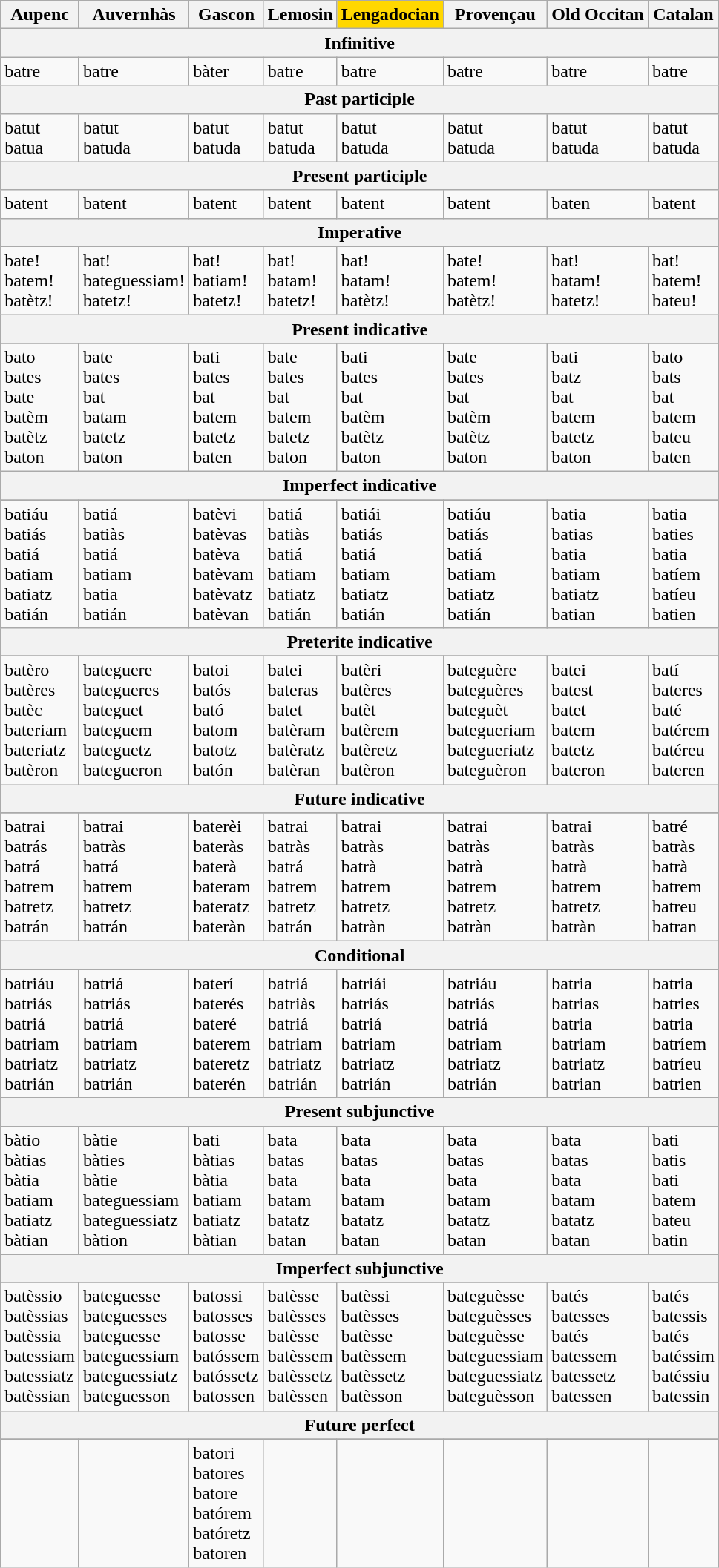<table class="wikitable">
<tr>
<th style="text-align: center;">Aupenc</th>
<th>Auvernhàs</th>
<th>Gascon</th>
<th>Lemosin</th>
<th style="background:#FFD700">Lengadocian</th>
<th>Provençau</th>
<th>Old Occitan</th>
<th>Catalan</th>
</tr>
<tr>
<th colspan="8" style="text-align: center;">Infinitive</th>
</tr>
<tr>
<td>batre </td>
<td>batre </td>
<td>bàter </td>
<td>batre </td>
<td>batre </td>
<td>batre </td>
<td>batre </td>
<td>batre</td>
</tr>
<tr>
<th colspan="8" style="text-align: center;">Past participle</th>
</tr>
<tr>
<td>batut <br>batua </td>
<td>batut <br>batuda </td>
<td>batut <br>batuda </td>
<td>batut <br>batuda </td>
<td>batut <br>batuda </td>
<td>batut <br>batuda </td>
<td>batut <br>batuda </td>
<td>batut<br>batuda</td>
</tr>
<tr>
<th colspan="8" style="text-align: center;">Present participle</th>
</tr>
<tr>
<td>batent </td>
<td>batent </td>
<td>batent </td>
<td>batent </td>
<td>batent </td>
<td>batent </td>
<td>baten </td>
<td>batent</td>
</tr>
<tr>
<th colspan="8" style="text-align: center;">Imperative</th>
</tr>
<tr>
<td>bate! <br>batem! <br>batètz! </td>
<td>bat! <br>bateguessiam! <br>batetz! </td>
<td>bat! <br>batiam! <br>batetz! </td>
<td>bat! <br>batam! <br>batetz! </td>
<td>bat! <br>batam! <br>batètz! </td>
<td>bate! <br>batem! <br>batètz! </td>
<td>bat! <br>batam! <br>batetz! </td>
<td>bat!<br>batem!<br>bateu!</td>
</tr>
<tr>
<th colspan="8" style="text-align: center;">Present indicative</th>
</tr>
<tr>
</tr>
<tr>
<td>bato <br>bates <br>bate <br>batèm <br>batètz <br>baton </td>
<td>bate <br>bates <br>bat <br>batam <br>batetz <br>baton </td>
<td>bati <br>bates <br>bat <br>batem <br>batetz <br>baten </td>
<td>bate <br>bates <br>bat <br>batem <br>batetz <br>baton </td>
<td>bati <br>bates <br>bat <br>batèm <br>batètz <br>baton </td>
<td>bate <br>bates <br>bat <br>batèm <br>batètz <br>baton </td>
<td>bati <br>batz <br>bat <br>batem <br>batetz <br>baton </td>
<td>bato<br>bats<br>bat<br>batem<br>bateu<br>baten</td>
</tr>
<tr>
<th colspan="8" style="text-align: center;">Imperfect indicative</th>
</tr>
<tr>
</tr>
<tr>
<td>batiáu <br>batiás <br>batiá <br>batiam <br>batiatz <br>batián </td>
<td>batiá <br>batiàs <br>batiá <br>batiam <br>batia <br>batián </td>
<td>batèvi <br>batèvas <br>batèva <br>batèvam <br>batèvatz <br>batèvan </td>
<td>batiá <br>batiàs <br>batiá <br>batiam <br>batiatz <br>batián </td>
<td>batiái <br>batiás <br>batiá <br>batiam <br>batiatz <br>batián </td>
<td>batiáu <br>batiás <br>batiá <br>batiam <br>batiatz <br>batián </td>
<td>batia <br>batias <br>batia <br>batiam <br>batiatz <br>batian </td>
<td>batia<br>baties<br>batia<br>batíem<br>batíeu<br>batien</td>
</tr>
<tr>
<th colspan="8" style="text-align: center;">Preterite indicative</th>
</tr>
<tr>
</tr>
<tr>
<td>batèro <br>batères <br>batèc <br>bateriam <br>bateriatz <br>batèron </td>
<td>bateguere <br>bategueres <br>bateguet <br>bateguem <br>bateguetz <br>bategueron </td>
<td>batoi <br>batós <br>bató <br>batom <br>batotz <br>batón </td>
<td>batei <br>bateras <br>batet <br>batèram <br>batèratz <br>batèran </td>
<td>batèri <br>batères <br>batèt <br>batèrem <br>batèretz <br>batèron </td>
<td>bateguère <br>bateguères <br>bateguèt <br>bategueriam <br>bategueriatz <br>bateguèron </td>
<td>batei <br>batest <br>batet <br>batem <br>batetz <br>bateron </td>
<td>batí<br>bateres<br>baté<br>batérem<br>batéreu<br>bateren</td>
</tr>
<tr>
<th colspan="8" style="text-align: center;">Future indicative</th>
</tr>
<tr>
</tr>
<tr>
<td>batrai <br>batrás <br>batrá <br>batrem <br>batretz <br>batrán </td>
<td>batrai <br>batràs <br>batrá <br>batrem <br>batretz <br>batrán </td>
<td>baterèi <br>bateràs <br>baterà <br>bateram <br>bateratz <br>bateràn </td>
<td>batrai <br>batràs <br>batrá <br>batrem <br>batretz <br>batrán </td>
<td>batrai <br>batràs <br>batrà <br>batrem <br>batretz <br>batràn </td>
<td>batrai <br>batràs <br>batrà <br>batrem <br>batretz <br>batràn </td>
<td>batrai <br>batràs <br>batrà <br>batrem <br>batretz <br>batràn </td>
<td>batré<br>batràs<br>batrà<br>batrem<br>batreu<br>batran</td>
</tr>
<tr>
<th colspan="8" style="text-align: center;">Conditional</th>
</tr>
<tr>
</tr>
<tr>
<td>batriáu <br>batriás <br>batriá <br>batriam <br>batriatz <br>batrián </td>
<td>batriá <br>batriás <br>batriá <br>batriam <br>batriatz <br>batrián </td>
<td>baterí <br>baterés <br>bateré <br>baterem <br>bateretz <br>baterén </td>
<td>batriá <br>batriàs <br>batriá <br>batriam <br>batriatz <br>batrián </td>
<td>batriái <br>batriás <br>batriá <br>batriam <br>batriatz <br>batrián </td>
<td>batriáu <br>batriás <br>batriá <br>batriam <br>batriatz <br>batrián </td>
<td>batria <br>batrias <br>batria <br>batriam <br>batriatz <br>batrian </td>
<td>batria<br>batries<br>batria<br>batríem<br>batríeu<br>batrien</td>
</tr>
<tr>
<th colspan="8" style="text-align: center;">Present subjunctive</th>
</tr>
<tr>
</tr>
<tr>
<td>bàtio <br>bàtias <br>bàtia <br>batiam <br>batiatz <br>bàtian </td>
<td>bàtie <br>bàties <br>bàtie <br>bateguessiam <br>bateguessiatz <br>bàtion </td>
<td>bati <br>bàtias <br>bàtia <br>batiam <br>batiatz <br>bàtian </td>
<td>bata <br>batas <br>bata <br>batam <br>batatz <br>batan </td>
<td>bata <br>batas <br>bata <br>batam <br>batatz <br>batan </td>
<td>bata <br>batas <br>bata <br>batam <br>batatz <br>batan </td>
<td>bata <br>batas <br>bata <br>batam <br>batatz <br>batan </td>
<td>bati<br>batis<br>bati<br>batem<br>bateu<br>batin</td>
</tr>
<tr>
<th colspan="8" style="text-align: center;">Imperfect subjunctive</th>
</tr>
<tr>
</tr>
<tr>
<td>batèssio <br>batèssias <br>batèssia <br>batessiam <br>batessiatz <br>batèssian </td>
<td>bateguesse <br>bateguesses <br>bateguesse <br>bateguessiam <br>bateguessiatz <br>bateguesson </td>
<td>batossi <br>batosses <br>batosse <br>batóssem <br>batóssetz <br>batossen </td>
<td>batèsse <br>batèsses <br>batèsse <br>batèssem <br>batèssetz <br>batèssen </td>
<td>batèssi <br>batèsses <br>batèsse <br>batèssem <br>batèssetz <br>batèsson </td>
<td>bateguèsse <br>bateguèsses <br>bateguèsse <br>bateguessiam <br>bateguessiatz <br>bateguèsson </td>
<td>batés <br>batesses <br>batés <br>batessem <br>batessetz <br>batessen </td>
<td>batés<br>batessis<br>batés<br>batéssim<br>batéssiu<br>batessin</td>
</tr>
<tr>
<th colspan="8" style="text-align: center;">Future perfect</th>
</tr>
<tr>
</tr>
<tr>
<td></td>
<td></td>
<td>batori <br>batores <br>batore <br>batórem <br>batóretz <br>batoren </td>
<td></td>
<td></td>
<td></td>
<td></td>
<td></td>
</tr>
</table>
